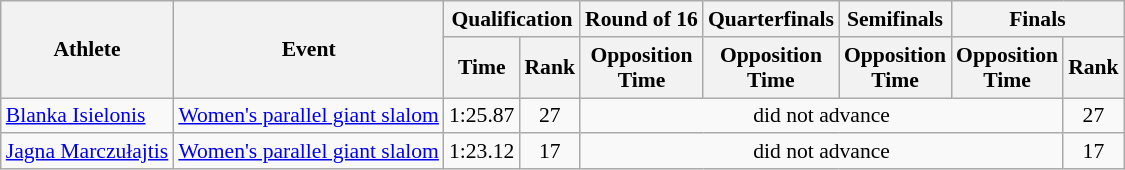<table class="wikitable" style="font-size:90%">
<tr>
<th rowspan="2">Athlete</th>
<th rowspan="2">Event</th>
<th colspan="2">Qualification</th>
<th>Round of 16</th>
<th>Quarterfinals</th>
<th>Semifinals</th>
<th colspan=2>Finals</th>
</tr>
<tr>
<th>Time</th>
<th>Rank</th>
<th>Opposition<br>Time</th>
<th>Opposition<br>Time</th>
<th>Opposition<br>Time</th>
<th>Opposition<br>Time</th>
<th>Rank</th>
</tr>
<tr>
<td><a href='#'>Blanka Isielonis</a></td>
<td><a href='#'>Women's parallel giant slalom</a></td>
<td align="center">1:25.87</td>
<td align="center">27</td>
<td colspan=4 align="center">did not advance</td>
<td align="center">27</td>
</tr>
<tr>
<td><a href='#'>Jagna Marczułajtis</a></td>
<td><a href='#'>Women's parallel giant slalom</a></td>
<td align="center">1:23.12</td>
<td align="center">17</td>
<td colspan=4 align="center">did not advance</td>
<td align="center">17</td>
</tr>
</table>
